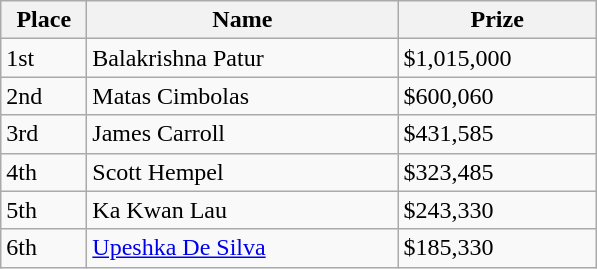<table class="wikitable">
<tr>
<th style="width:50px;">Place</th>
<th style="width:200px;">Name</th>
<th style="width:125px;">Prize</th>
</tr>
<tr>
<td>1st</td>
<td> Balakrishna Patur</td>
<td>$1,015,000</td>
</tr>
<tr>
<td>2nd</td>
<td> Matas Cimbolas</td>
<td>$600,060</td>
</tr>
<tr>
<td>3rd</td>
<td> James Carroll</td>
<td>$431,585</td>
</tr>
<tr>
<td>4th</td>
<td> Scott Hempel</td>
<td>$323,485</td>
</tr>
<tr>
<td>5th</td>
<td> Ka Kwan Lau</td>
<td>$243,330</td>
</tr>
<tr>
<td>6th</td>
<td> <a href='#'>Upeshka De Silva</a></td>
<td>$185,330</td>
</tr>
</table>
